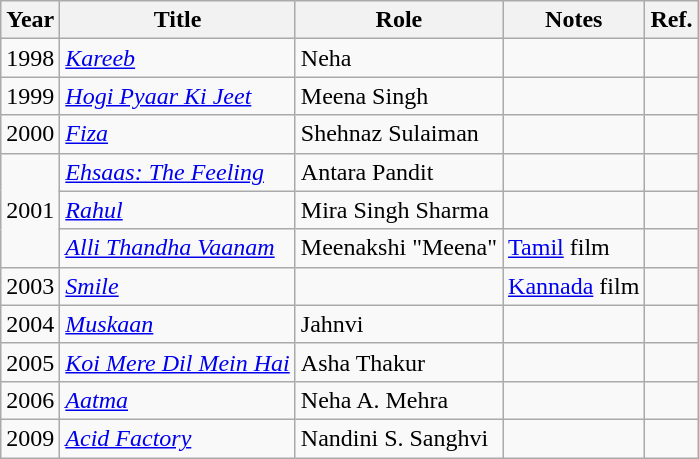<table class="wikitable sortable">
<tr>
<th>Year</th>
<th>Title</th>
<th>Role</th>
<th class="unsortable">Notes</th>
<th class="unsortable">Ref.</th>
</tr>
<tr>
<td>1998</td>
<td><em><a href='#'>Kareeb</a></em></td>
<td>Neha</td>
<td></td>
<td></td>
</tr>
<tr>
<td>1999</td>
<td><em><a href='#'>Hogi Pyaar Ki Jeet</a></em></td>
<td>Meena Singh</td>
<td></td>
<td></td>
</tr>
<tr>
<td>2000</td>
<td><em><a href='#'>Fiza</a></em></td>
<td>Shehnaz Sulaiman</td>
<td></td>
<td></td>
</tr>
<tr>
<td rowspan="3">2001</td>
<td><em><a href='#'>Ehsaas: The Feeling</a></em></td>
<td>Antara Pandit</td>
<td></td>
<td></td>
</tr>
<tr>
<td><em><a href='#'>Rahul</a></em></td>
<td>Mira Singh Sharma</td>
<td></td>
<td></td>
</tr>
<tr>
<td><em><a href='#'>Alli Thandha Vaanam</a></em></td>
<td>Meenakshi "Meena"</td>
<td><a href='#'>Tamil</a> film</td>
<td></td>
</tr>
<tr>
<td>2003</td>
<td><em><a href='#'>Smile</a></em></td>
<td></td>
<td><a href='#'>Kannada</a> film</td>
<td></td>
</tr>
<tr>
<td>2004</td>
<td><em><a href='#'>Muskaan</a></em></td>
<td>Jahnvi</td>
<td></td>
<td></td>
</tr>
<tr>
<td>2005</td>
<td><em><a href='#'>Koi Mere Dil Mein Hai</a></em></td>
<td>Asha Thakur</td>
<td></td>
<td></td>
</tr>
<tr>
<td>2006</td>
<td><em><a href='#'>Aatma</a></em></td>
<td>Neha A. Mehra</td>
<td></td>
<td></td>
</tr>
<tr>
<td>2009</td>
<td><em><a href='#'>Acid Factory</a></em></td>
<td>Nandini S. Sanghvi</td>
<td></td>
<td></td>
</tr>
</table>
